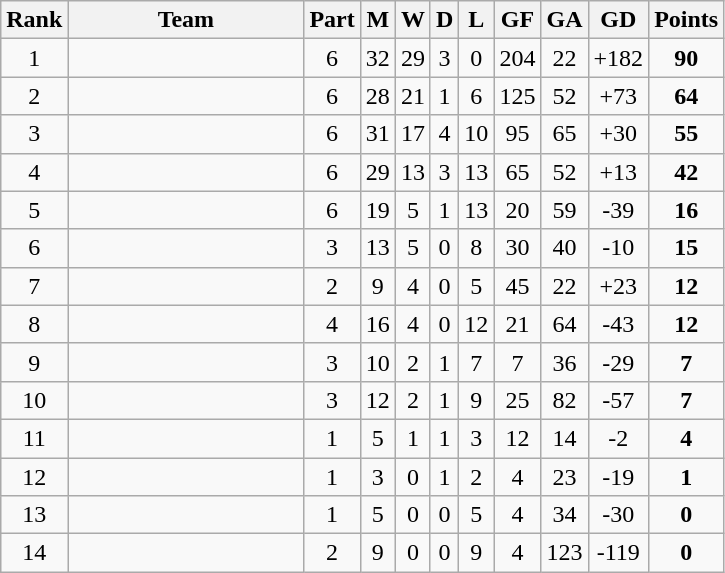<table class="wikitable sortable" style="text-align:center">
<tr>
<th>Rank</th>
<th width=150>Team</th>
<th>Part</th>
<th>M</th>
<th>W</th>
<th>D</th>
<th>L</th>
<th>GF</th>
<th>GA</th>
<th>GD</th>
<th width=40>Points</th>
</tr>
<tr>
<td>1</td>
<td align=left></td>
<td>6</td>
<td>32</td>
<td>29</td>
<td>3</td>
<td>0</td>
<td>204</td>
<td>22</td>
<td>+182</td>
<td><strong>90</strong></td>
</tr>
<tr>
<td>2</td>
<td align=left></td>
<td>6</td>
<td>28</td>
<td>21</td>
<td>1</td>
<td>6</td>
<td>125</td>
<td>52</td>
<td>+73</td>
<td><strong>64</strong></td>
</tr>
<tr>
<td>3</td>
<td align=left></td>
<td>6</td>
<td>31</td>
<td>17</td>
<td>4</td>
<td>10</td>
<td>95</td>
<td>65</td>
<td>+30</td>
<td><strong>55</strong></td>
</tr>
<tr>
<td>4</td>
<td align=left></td>
<td>6</td>
<td>29</td>
<td>13</td>
<td>3</td>
<td>13</td>
<td>65</td>
<td>52</td>
<td>+13</td>
<td><strong>42</strong></td>
</tr>
<tr>
<td>5</td>
<td align=left></td>
<td>6</td>
<td>19</td>
<td>5</td>
<td>1</td>
<td>13</td>
<td>20</td>
<td>59</td>
<td>-39</td>
<td><strong>16</strong></td>
</tr>
<tr>
<td>6</td>
<td align=left></td>
<td>3</td>
<td>13</td>
<td>5</td>
<td>0</td>
<td>8</td>
<td>30</td>
<td>40</td>
<td>-10</td>
<td><strong>15</strong></td>
</tr>
<tr>
<td>7</td>
<td align=left></td>
<td>2</td>
<td>9</td>
<td>4</td>
<td>0</td>
<td>5</td>
<td>45</td>
<td>22</td>
<td>+23</td>
<td><strong>12</strong></td>
</tr>
<tr>
<td>8</td>
<td align=left></td>
<td>4</td>
<td>16</td>
<td>4</td>
<td>0</td>
<td>12</td>
<td>21</td>
<td>64</td>
<td>-43</td>
<td><strong>12</strong></td>
</tr>
<tr>
<td>9</td>
<td align=left></td>
<td>3</td>
<td>10</td>
<td>2</td>
<td>1</td>
<td>7</td>
<td>7</td>
<td>36</td>
<td>-29</td>
<td><strong>7</strong></td>
</tr>
<tr>
<td>10</td>
<td align=left></td>
<td>3</td>
<td>12</td>
<td>2</td>
<td>1</td>
<td>9</td>
<td>25</td>
<td>82</td>
<td>-57</td>
<td><strong>7</strong></td>
</tr>
<tr>
<td>11</td>
<td align=left></td>
<td>1</td>
<td>5</td>
<td>1</td>
<td>1</td>
<td>3</td>
<td>12</td>
<td>14</td>
<td>-2</td>
<td><strong>4</strong></td>
</tr>
<tr>
<td>12</td>
<td align=left></td>
<td>1</td>
<td>3</td>
<td>0</td>
<td>1</td>
<td>2</td>
<td>4</td>
<td>23</td>
<td>-19</td>
<td><strong>1</strong></td>
</tr>
<tr>
<td>13</td>
<td align=left></td>
<td>1</td>
<td>5</td>
<td>0</td>
<td>0</td>
<td>5</td>
<td>4</td>
<td>34</td>
<td>-30</td>
<td><strong>0</strong></td>
</tr>
<tr>
<td>14</td>
<td align=left></td>
<td>2</td>
<td>9</td>
<td>0</td>
<td>0</td>
<td>9</td>
<td>4</td>
<td>123</td>
<td>-119</td>
<td><strong>0</strong></td>
</tr>
</table>
